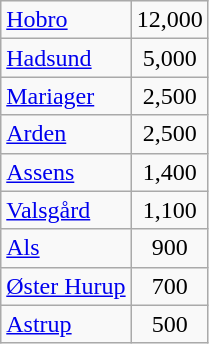<table class="wikitable" style="margin-right:1em">
<tr>
<td><a href='#'>Hobro</a></td>
<td align="center">12,000</td>
</tr>
<tr>
<td><a href='#'>Hadsund</a></td>
<td align="center">5,000</td>
</tr>
<tr>
<td><a href='#'>Mariager</a></td>
<td align="center">2,500</td>
</tr>
<tr>
<td><a href='#'>Arden</a></td>
<td align="center">2,500</td>
</tr>
<tr>
<td><a href='#'>Assens</a></td>
<td align="center">1,400</td>
</tr>
<tr>
<td><a href='#'>Valsgård</a></td>
<td align="center">1,100</td>
</tr>
<tr>
<td><a href='#'>Als</a></td>
<td align="center">900</td>
</tr>
<tr>
<td><a href='#'>Øster Hurup</a></td>
<td align="center">700</td>
</tr>
<tr>
<td><a href='#'>Astrup</a></td>
<td align="center">500</td>
</tr>
</table>
